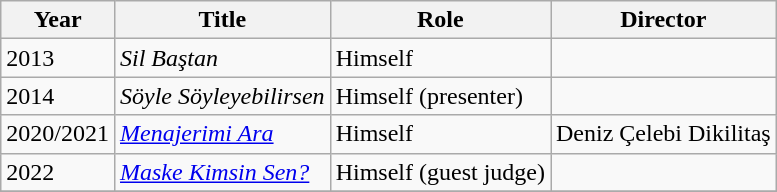<table class="wikitable sortable">
<tr>
<th>Year</th>
<th>Title</th>
<th>Role</th>
<th>Director</th>
</tr>
<tr>
<td>2013</td>
<td><em>Sil Baştan</em></td>
<td>Himself</td>
<td></td>
</tr>
<tr>
<td>2014</td>
<td><em>Söyle Söyleyebilirsen</em></td>
<td>Himself (presenter)</td>
<td></td>
</tr>
<tr>
<td>2020/2021</td>
<td><em><a href='#'>Menajerimi Ara</a></em></td>
<td>Himself</td>
<td>Deniz Çelebi Dikilitaş</td>
</tr>
<tr>
<td>2022</td>
<td><em><a href='#'>Maske Kimsin Sen?</a></em></td>
<td>Himself (guest judge)</td>
<td></td>
</tr>
<tr>
</tr>
</table>
